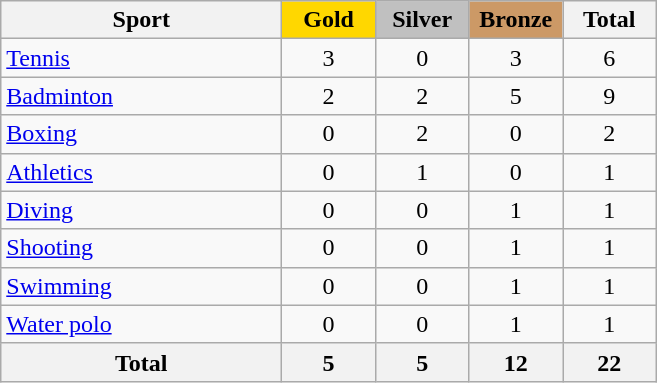<table class="wikitable sortable" style="text-align:center;">
<tr>
<th width=180>Sport</th>
<th scope="col" style="background:gold; width:55px;">Gold</th>
<th scope="col" style="background:silver; width:55px;">Silver</th>
<th scope="col" style="background:#cc9966; width:55px;">Bronze</th>
<th width=55>Total</th>
</tr>
<tr>
<td align=left><a href='#'>Tennis</a></td>
<td>3</td>
<td>0</td>
<td>3</td>
<td>6</td>
</tr>
<tr>
<td align=left><a href='#'>Badminton</a></td>
<td>2</td>
<td>2</td>
<td>5</td>
<td>9</td>
</tr>
<tr>
<td align=left><a href='#'>Boxing</a></td>
<td>0</td>
<td>2</td>
<td>0</td>
<td>2</td>
</tr>
<tr>
<td align=left><a href='#'>Athletics</a></td>
<td>0</td>
<td>1</td>
<td>0</td>
<td>1</td>
</tr>
<tr>
<td align=left><a href='#'>Diving</a></td>
<td>0</td>
<td>0</td>
<td>1</td>
<td>1</td>
</tr>
<tr>
<td align=left><a href='#'>Shooting</a></td>
<td>0</td>
<td>0</td>
<td>1</td>
<td>1</td>
</tr>
<tr>
<td align=left><a href='#'>Swimming</a></td>
<td>0</td>
<td>0</td>
<td>1</td>
<td>1</td>
</tr>
<tr>
<td align=left><a href='#'>Water polo</a></td>
<td>0</td>
<td>0</td>
<td>1</td>
<td>1</td>
</tr>
<tr class="sortbottom">
<th>Total</th>
<th>5</th>
<th>5</th>
<th>12</th>
<th>22</th>
</tr>
</table>
